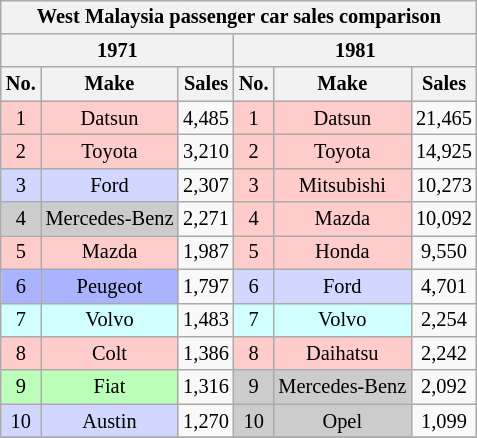<table class="wikitable" style="text-align: center; font-size:85%;" align="right">
<tr>
<th colspan="6">West Malaysia passenger car sales comparison</th>
</tr>
<tr>
<th colspan="3">1971</th>
<th colspan="3">1981</th>
</tr>
<tr>
<th>No.</th>
<th>Make</th>
<th>Sales</th>
<th>No.</th>
<th>Make</th>
<th>Sales</th>
</tr>
<tr>
<td style="background: #FFCCCC">1</td>
<td style="background: #FFCCCC">Datsun</td>
<td>4,485</td>
<td style="background: #FFCCCC">1</td>
<td style="background: #FFCCCC">Datsun</td>
<td>21,465</td>
</tr>
<tr>
<td style="background: #FFCCCC">2</td>
<td style="background: #FFCCCC">Toyota</td>
<td>3,210</td>
<td style="background: #FFCCCC">2</td>
<td style="background: #FFCCCC">Toyota</td>
<td>14,925</td>
</tr>
<tr>
<td style="background: #D1D7FF">3</td>
<td style="background: #D1D7FF">Ford</td>
<td>2,307</td>
<td style="background: #FFCCCC">3</td>
<td style="background: #FFCCCC">Mitsubishi</td>
<td>10,273</td>
</tr>
<tr>
<td style="background: #CCCCCC">4</td>
<td style="background: #CCCCCC">Mercedes-Benz</td>
<td>2,271</td>
<td style="background: #FFCCCC">4</td>
<td style="background: #FFCCCC">Mazda</td>
<td>10,092</td>
</tr>
<tr>
<td style="background: #FFCCCC">5</td>
<td style="background: #FFCCCC">Mazda</td>
<td>1,987</td>
<td style="background: #FFCCCC">5</td>
<td style="background: #FFCCCC">Honda</td>
<td>9,550</td>
</tr>
<tr>
<td style="background: #A9B3FF">6</td>
<td style="background: #A9B3FF">Peugeot</td>
<td>1,797</td>
<td style="background: #D1D7FF">6</td>
<td style="background: #D1D7FF">Ford</td>
<td>4,701</td>
</tr>
<tr>
<td style="background: #D1FFFF">7</td>
<td style="background: #D1FFFF">Volvo</td>
<td>1,483</td>
<td style="background: #D1FFFF">7</td>
<td style="background: #D1FFFF">Volvo</td>
<td>2,254</td>
</tr>
<tr>
<td style="background: #FFCCCC">8</td>
<td style="background: #FFCCCC">Colt</td>
<td>1,386</td>
<td style="background: #FFCCCC">8</td>
<td style="background: #FFCCCC">Daihatsu</td>
<td>2,242</td>
</tr>
<tr>
<td style="background: #BCFFB8">9</td>
<td style="background: #BCFFB8">Fiat</td>
<td>1,316</td>
<td style="background: #CCCCCC">9</td>
<td style="background: #CCCCCC">Mercedes-Benz</td>
<td>2,092</td>
</tr>
<tr>
<td style="background: #D1D7FF">10</td>
<td style="background: #D1D7FF">Austin</td>
<td>1,270</td>
<td style="background: #CCCCCC">10</td>
<td style="background: #CCCCCC">Opel</td>
<td>1,099</td>
</tr>
<tr>
</tr>
</table>
